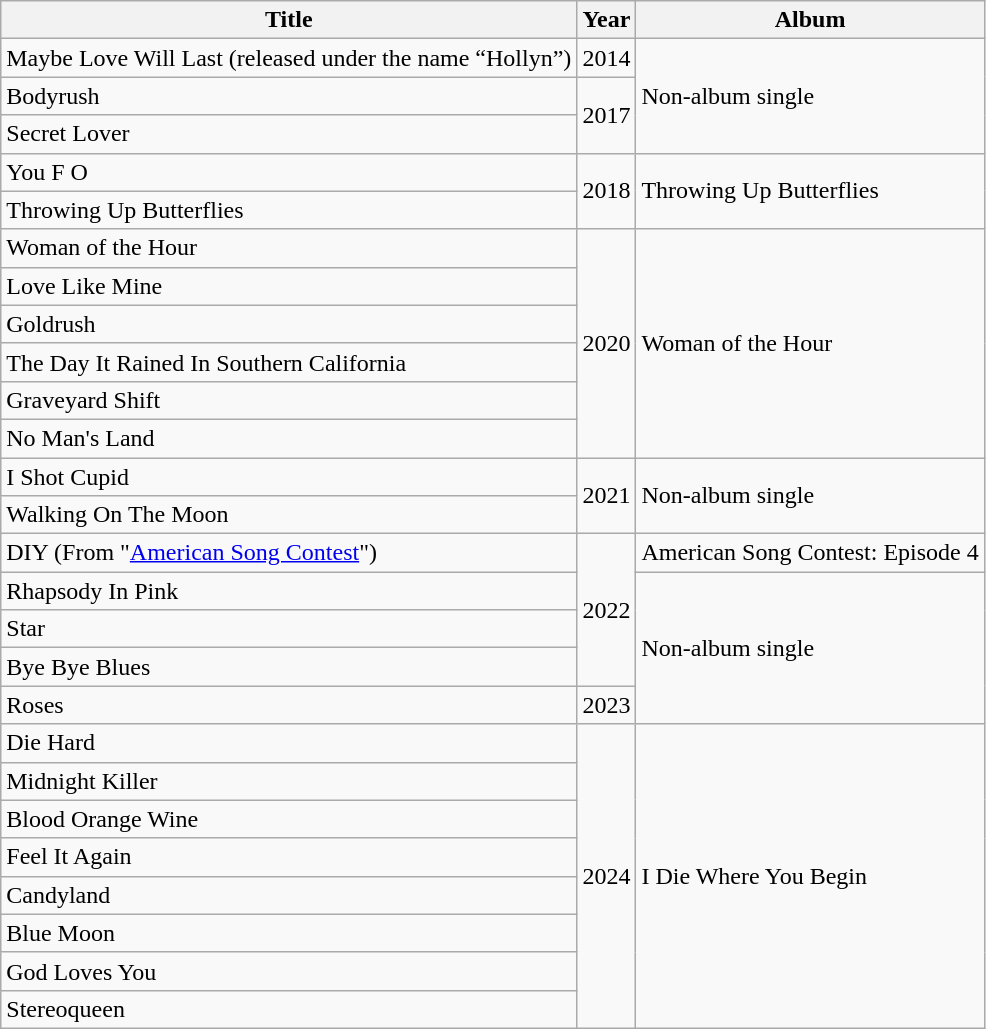<table class="wikitable">
<tr>
<th>Title</th>
<th>Year</th>
<th>Album</th>
</tr>
<tr>
<td>Maybe Love Will Last (released under the name “Hollyn”)</td>
<td>2014</td>
<td rowspan="3">Non-album single</td>
</tr>
<tr>
<td>Bodyrush</td>
<td rowspan="2">2017</td>
</tr>
<tr>
<td>Secret Lover</td>
</tr>
<tr>
<td>You F O</td>
<td rowspan="2">2018</td>
<td rowspan="2">Throwing Up Butterflies</td>
</tr>
<tr>
<td>Throwing Up Butterflies</td>
</tr>
<tr>
<td>Woman of the Hour</td>
<td rowspan="6">2020</td>
<td rowspan="6">Woman of the Hour</td>
</tr>
<tr>
<td>Love Like Mine</td>
</tr>
<tr>
<td>Goldrush</td>
</tr>
<tr>
<td>The Day It Rained In Southern California</td>
</tr>
<tr>
<td>Graveyard Shift</td>
</tr>
<tr>
<td>No Man's Land</td>
</tr>
<tr>
<td>I Shot Cupid</td>
<td rowspan="2">2021</td>
<td rowspan="2">Non-album single</td>
</tr>
<tr>
<td>Walking On The Moon</td>
</tr>
<tr>
<td>DIY (From "<a href='#'>American Song Contest</a>")</td>
<td rowspan="4">2022</td>
<td>American Song Contest: Episode 4</td>
</tr>
<tr>
<td>Rhapsody In Pink</td>
<td rowspan="4">Non-album single</td>
</tr>
<tr>
<td>Star</td>
</tr>
<tr>
<td>Bye Bye Blues</td>
</tr>
<tr>
<td>Roses</td>
<td>2023</td>
</tr>
<tr>
<td>Die Hard</td>
<td rowspan="8">2024</td>
<td rowspan="8">I Die Where You Begin</td>
</tr>
<tr>
<td>Midnight Killer</td>
</tr>
<tr>
<td>Blood Orange Wine</td>
</tr>
<tr>
<td>Feel It Again</td>
</tr>
<tr>
<td>Candyland</td>
</tr>
<tr>
<td>Blue Moon</td>
</tr>
<tr>
<td>God Loves You</td>
</tr>
<tr>
<td>Stereoqueen</td>
</tr>
</table>
